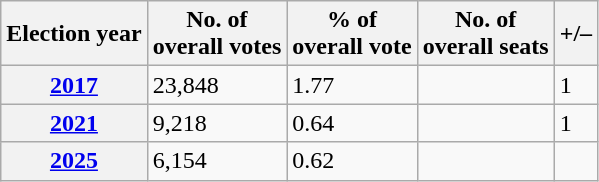<table class=wikitable>
<tr>
<th>Election year</th>
<th>No. of<br>overall votes</th>
<th>% of<br>overall vote</th>
<th>No. of<br>overall seats</th>
<th>+/–</th>
</tr>
<tr>
<th><a href='#'>2017</a></th>
<td>23,848</td>
<td>1.77</td>
<td></td>
<td> 1</td>
</tr>
<tr>
<th><a href='#'>2021</a></th>
<td>9,218</td>
<td>0.64</td>
<td></td>
<td> 1</td>
</tr>
<tr>
<th><a href='#'>2025</a></th>
<td>6,154</td>
<td>0.62</td>
<td></td>
<td></td>
</tr>
</table>
